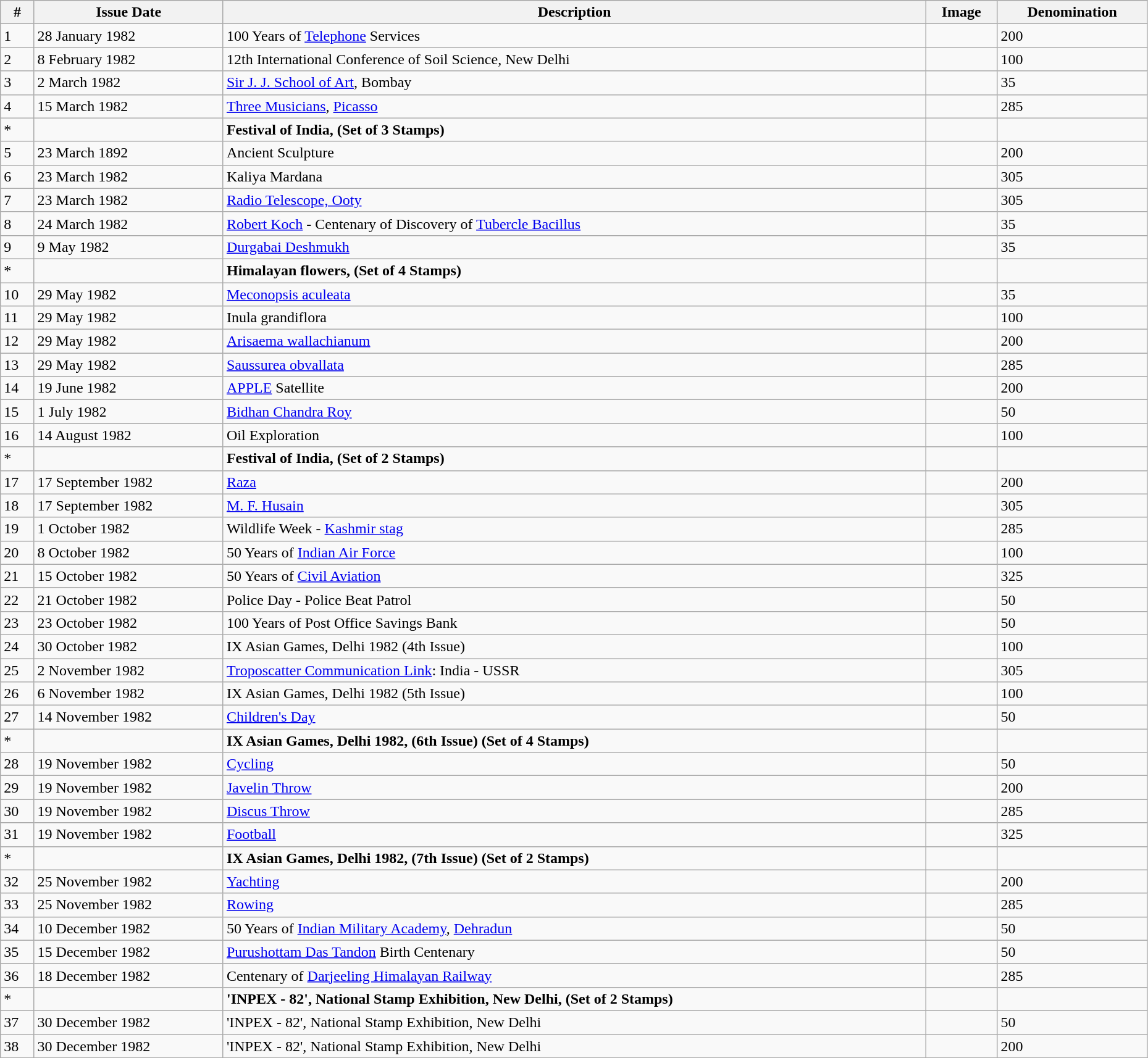<table class = "wikitable"  style = "text-align : justify"  width = "98%">
<tr>
<th>#</th>
<th>Issue Date</th>
<th>Description</th>
<th>Image</th>
<th>Denomination</th>
</tr>
<tr>
<td>1</td>
<td>28 January 1982</td>
<td>100 Years of <a href='#'>Telephone</a> Services</td>
<td></td>
<td>200</td>
</tr>
<tr>
<td>2</td>
<td>8 February 1982</td>
<td>12th International Conference of Soil Science, New Delhi</td>
<td></td>
<td>100</td>
</tr>
<tr>
<td>3</td>
<td>2 March 1982</td>
<td><a href='#'>Sir J. J. School of Art</a>, Bombay</td>
<td></td>
<td>35</td>
</tr>
<tr>
<td>4</td>
<td>15 March 1982</td>
<td><a href='#'>Three Musicians</a>, <a href='#'>Picasso</a></td>
<td></td>
<td>285</td>
</tr>
<tr>
<td>*</td>
<td></td>
<td><strong>Festival of India, (Set of 3 Stamps)</strong></td>
<td></td>
<td></td>
</tr>
<tr>
<td>5</td>
<td>23 March 1892</td>
<td>Ancient Sculpture</td>
<td></td>
<td>200</td>
</tr>
<tr>
<td>6</td>
<td>23 March 1982</td>
<td>Kaliya Mardana</td>
<td></td>
<td>305</td>
</tr>
<tr>
<td>7</td>
<td>23 March 1982</td>
<td><a href='#'>Radio Telescope, Ooty</a></td>
<td></td>
<td>305</td>
</tr>
<tr>
<td>8</td>
<td>24 March 1982</td>
<td><a href='#'>Robert Koch</a> - Centenary of Discovery of <a href='#'>Tubercle Bacillus</a></td>
<td></td>
<td>35</td>
</tr>
<tr>
<td>9</td>
<td>9 May 1982</td>
<td><a href='#'>Durgabai Deshmukh</a></td>
<td></td>
<td>35</td>
</tr>
<tr>
<td>*</td>
<td></td>
<td><strong>Himalayan flowers, (Set of 4 Stamps)</strong></td>
<td></td>
<td></td>
</tr>
<tr>
<td>10</td>
<td>29 May 1982</td>
<td><a href='#'>Meconopsis aculeata</a></td>
<td></td>
<td>35</td>
</tr>
<tr>
<td>11</td>
<td>29 May 1982</td>
<td>Inula grandiflora</td>
<td></td>
<td>100</td>
</tr>
<tr>
<td>12</td>
<td>29 May 1982</td>
<td><a href='#'>Arisaema wallachianum</a></td>
<td></td>
<td>200</td>
</tr>
<tr>
<td>13</td>
<td>29 May 1982</td>
<td><a href='#'>Saussurea obvallata</a></td>
<td></td>
<td>285</td>
</tr>
<tr>
<td>14</td>
<td>19 June 1982</td>
<td><a href='#'>APPLE</a> Satellite</td>
<td></td>
<td>200</td>
</tr>
<tr>
<td>15</td>
<td>1 July 1982</td>
<td><a href='#'>Bidhan Chandra Roy</a></td>
<td></td>
<td>50</td>
</tr>
<tr>
<td>16</td>
<td>14 August 1982</td>
<td>Oil Exploration</td>
<td></td>
<td>100</td>
</tr>
<tr>
<td>*</td>
<td></td>
<td><strong>Festival of India, (Set of 2 Stamps)</strong></td>
<td></td>
<td></td>
</tr>
<tr>
<td>17</td>
<td>17 September 1982</td>
<td><a href='#'>Raza</a></td>
<td></td>
<td>200</td>
</tr>
<tr>
<td>18</td>
<td>17 September 1982</td>
<td><a href='#'>M. F. Husain</a></td>
<td></td>
<td>305</td>
</tr>
<tr>
<td>19</td>
<td>1 October 1982</td>
<td>Wildlife Week - <a href='#'>Kashmir stag</a></td>
<td></td>
<td>285</td>
</tr>
<tr>
<td>20</td>
<td>8 October 1982</td>
<td>50 Years of <a href='#'>Indian Air Force</a></td>
<td></td>
<td>100</td>
</tr>
<tr>
<td>21</td>
<td>15 October 1982</td>
<td>50 Years of <a href='#'>Civil Aviation</a></td>
<td></td>
<td>325</td>
</tr>
<tr>
<td>22</td>
<td>21 October 1982</td>
<td>Police Day - Police Beat Patrol</td>
<td></td>
<td>50</td>
</tr>
<tr>
<td>23</td>
<td>23 October 1982</td>
<td>100 Years of Post Office Savings Bank</td>
<td></td>
<td>50</td>
</tr>
<tr>
<td>24</td>
<td>30 October 1982</td>
<td>IX Asian Games, Delhi 1982 (4th Issue)</td>
<td></td>
<td>100</td>
</tr>
<tr>
<td>25</td>
<td>2 November 1982</td>
<td><a href='#'>Troposcatter Communication Link</a>: India - USSR</td>
<td></td>
<td>305</td>
</tr>
<tr>
<td>26</td>
<td>6 November 1982</td>
<td>IX Asian Games, Delhi 1982 (5th Issue)</td>
<td></td>
<td>100</td>
</tr>
<tr>
<td>27</td>
<td>14 November 1982</td>
<td><a href='#'>Children's Day</a></td>
<td></td>
<td>50</td>
</tr>
<tr>
<td>*</td>
<td></td>
<td><strong>IX Asian Games, Delhi 1982, (6th Issue) (Set of 4 Stamps)</strong></td>
<td></td>
<td></td>
</tr>
<tr>
<td>28</td>
<td>19 November 1982</td>
<td><a href='#'>Cycling</a></td>
<td></td>
<td>50</td>
</tr>
<tr>
<td>29</td>
<td>19 November 1982</td>
<td><a href='#'>Javelin Throw</a></td>
<td></td>
<td>200</td>
</tr>
<tr>
<td>30</td>
<td>19 November 1982</td>
<td><a href='#'>Discus Throw</a></td>
<td></td>
<td>285</td>
</tr>
<tr>
<td>31</td>
<td>19 November 1982</td>
<td><a href='#'>Football</a></td>
<td></td>
<td>325</td>
</tr>
<tr>
<td>*</td>
<td></td>
<td><strong>IX Asian Games, Delhi 1982, (7th Issue) (Set of 2 Stamps)</strong></td>
<td></td>
<td></td>
</tr>
<tr>
<td>32</td>
<td>25 November 1982</td>
<td><a href='#'>Yachting</a></td>
<td></td>
<td>200</td>
</tr>
<tr>
<td>33</td>
<td>25 November 1982</td>
<td><a href='#'>Rowing</a></td>
<td></td>
<td>285</td>
</tr>
<tr>
<td>34</td>
<td>10 December 1982</td>
<td>50 Years of <a href='#'>Indian Military Academy</a>, <a href='#'>Dehradun</a></td>
<td></td>
<td>50</td>
</tr>
<tr>
<td>35</td>
<td>15 December 1982</td>
<td><a href='#'>Purushottam Das Tandon</a> Birth Centenary</td>
<td></td>
<td>50</td>
</tr>
<tr>
<td>36</td>
<td>18 December 1982</td>
<td>Centenary of <a href='#'>Darjeeling Himalayan Railway</a></td>
<td></td>
<td>285</td>
</tr>
<tr>
<td>*</td>
<td></td>
<td><strong>'INPEX - 82', National Stamp Exhibition, New Delhi, (Set of 2 Stamps)</strong></td>
<td></td>
<td></td>
</tr>
<tr>
<td>37</td>
<td>30 December 1982</td>
<td>'INPEX - 82', National Stamp Exhibition, New Delhi</td>
<td></td>
<td>50</td>
</tr>
<tr>
<td>38</td>
<td>30 December 1982</td>
<td>'INPEX - 82', National Stamp Exhibition, New Delhi</td>
<td></td>
<td>200</td>
</tr>
<tr>
</tr>
</table>
